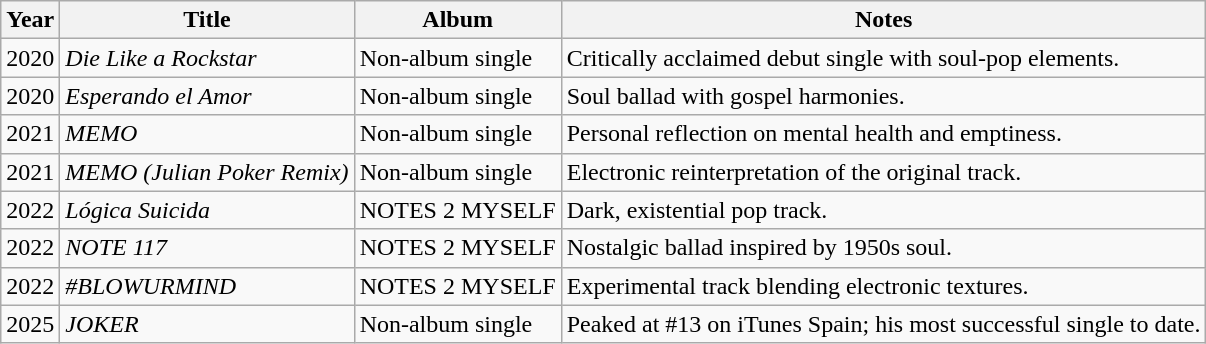<table class="wikitable">
<tr>
<th>Year</th>
<th>Title</th>
<th>Album</th>
<th>Notes</th>
</tr>
<tr>
<td>2020</td>
<td><em>Die Like a Rockstar</em></td>
<td>Non-album single</td>
<td>Critically acclaimed debut single with soul-pop elements.</td>
</tr>
<tr>
<td>2020</td>
<td><em>Esperando el Amor</em></td>
<td>Non-album single</td>
<td>Soul ballad with gospel harmonies.</td>
</tr>
<tr>
<td>2021</td>
<td><em>MEMO</em></td>
<td>Non-album single</td>
<td>Personal reflection on mental health and emptiness.</td>
</tr>
<tr>
<td>2021</td>
<td><em>MEMO (Julian Poker Remix)</em></td>
<td>Non-album single</td>
<td>Electronic reinterpretation of the original track.</td>
</tr>
<tr>
<td>2022</td>
<td><em>Lógica Suicida</em></td>
<td>NOTES 2 MYSELF</td>
<td>Dark, existential pop track.</td>
</tr>
<tr>
<td>2022</td>
<td><em>NOTE 117</em></td>
<td>NOTES 2 MYSELF</td>
<td>Nostalgic ballad inspired by 1950s soul.</td>
</tr>
<tr>
<td>2022</td>
<td><em>#BLOWURMIND</em></td>
<td>NOTES 2 MYSELF</td>
<td>Experimental track blending electronic textures.</td>
</tr>
<tr>
<td>2025</td>
<td><em>JOKER</em></td>
<td>Non-album single</td>
<td>Peaked at #13 on iTunes Spain; his most successful single to date.</td>
</tr>
</table>
